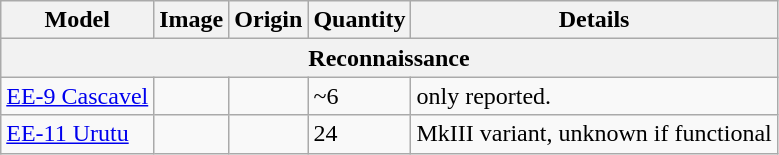<table class="wikitable">
<tr>
<th>Model</th>
<th>Image</th>
<th>Origin</th>
<th>Quantity</th>
<th>Details</th>
</tr>
<tr>
<th colspan="5">Reconnaissance</th>
</tr>
<tr>
<td><a href='#'>EE-9 Cascavel</a></td>
<td></td>
<td></td>
<td>~6</td>
<td>only reported.</td>
</tr>
<tr>
<td><a href='#'>EE-11 Urutu</a></td>
<td></td>
<td></td>
<td>24</td>
<td>MkIII variant, unknown if functional</td>
</tr>
</table>
